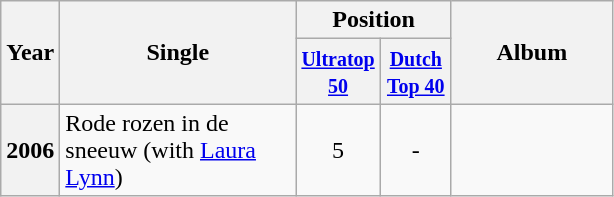<table class="wikitable">
<tr>
<th width="30" rowspan="2">Year</th>
<th width="150" rowspan="2">Single</th>
<th colspan="2">Position</th>
<th width="100" rowspan="2">Album</th>
</tr>
<tr>
<th width="40"><small><a href='#'>Ultratop 50</a></small></th>
<th width="40"><small><a href='#'>Dutch Top 40</a></small></th>
</tr>
<tr>
<th>2006</th>
<td>Rode rozen in de sneeuw (with <a href='#'>Laura Lynn</a>)</td>
<td align="center">5</td>
<td align="center">-</td>
<td align="left"></td>
</tr>
</table>
